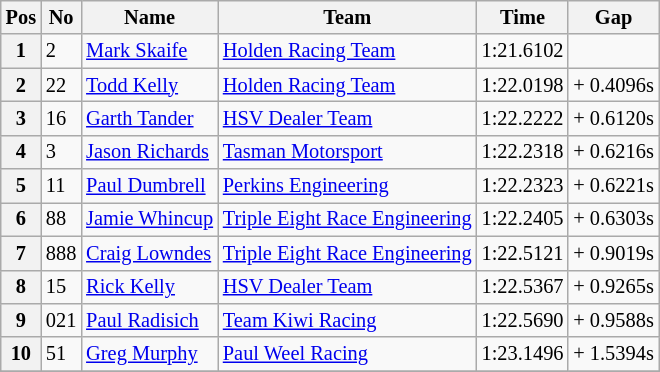<table class="wikitable" style="font-size: 85%;">
<tr>
<th>Pos</th>
<th>No</th>
<th>Name</th>
<th>Team</th>
<th>Time</th>
<th>Gap</th>
</tr>
<tr>
<th>1</th>
<td>2</td>
<td> <a href='#'>Mark Skaife</a></td>
<td><a href='#'>Holden Racing Team</a></td>
<td>1:21.6102</td>
<td></td>
</tr>
<tr>
<th>2</th>
<td>22</td>
<td> <a href='#'>Todd Kelly</a></td>
<td><a href='#'>Holden Racing Team</a></td>
<td>1:22.0198</td>
<td>+ 0.4096s</td>
</tr>
<tr>
<th>3</th>
<td>16</td>
<td> <a href='#'>Garth Tander</a></td>
<td><a href='#'>HSV Dealer Team</a></td>
<td>1:22.2222</td>
<td>+ 0.6120s</td>
</tr>
<tr>
<th>4</th>
<td>3</td>
<td> <a href='#'>Jason Richards</a></td>
<td><a href='#'>Tasman Motorsport</a></td>
<td>1:22.2318</td>
<td>+ 0.6216s</td>
</tr>
<tr>
<th>5</th>
<td>11</td>
<td> <a href='#'>Paul Dumbrell</a></td>
<td><a href='#'>Perkins Engineering</a></td>
<td>1:22.2323</td>
<td>+ 0.6221s</td>
</tr>
<tr>
<th>6</th>
<td>88</td>
<td> <a href='#'>Jamie Whincup</a></td>
<td><a href='#'>Triple Eight Race Engineering</a></td>
<td>1:22.2405</td>
<td>+ 0.6303s</td>
</tr>
<tr>
<th>7</th>
<td>888</td>
<td> <a href='#'>Craig Lowndes</a></td>
<td><a href='#'>Triple Eight Race Engineering</a></td>
<td>1:22.5121</td>
<td>+ 0.9019s</td>
</tr>
<tr>
<th>8</th>
<td>15</td>
<td> <a href='#'>Rick Kelly</a></td>
<td><a href='#'>HSV Dealer Team</a></td>
<td>1:22.5367</td>
<td>+ 0.9265s</td>
</tr>
<tr>
<th>9</th>
<td>021</td>
<td> <a href='#'>Paul Radisich</a></td>
<td><a href='#'>Team Kiwi Racing</a></td>
<td>1:22.5690</td>
<td>+ 0.9588s</td>
</tr>
<tr>
<th>10</th>
<td>51</td>
<td> <a href='#'>Greg Murphy</a></td>
<td><a href='#'>Paul Weel Racing</a></td>
<td>1:23.1496</td>
<td>+ 1.5394s</td>
</tr>
<tr>
</tr>
</table>
